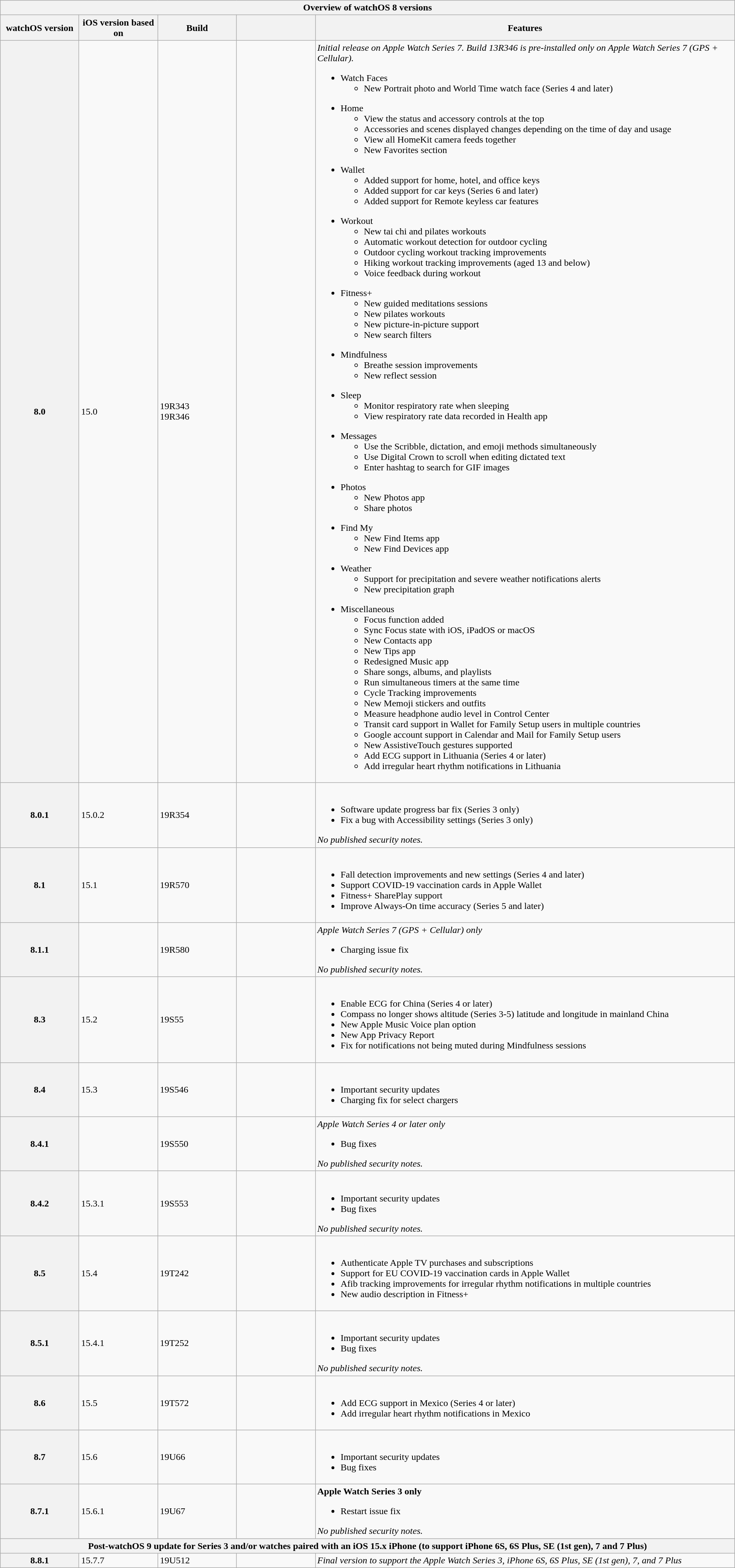<table class="wikitable mw-collapsible mw-collapsed" style="width:100%;">
<tr>
<th colspan="5">Overview of watchOS 8 versions</th>
</tr>
<tr>
<th style="width:8em;">watchOS version</th>
<th style="width:8em;">iOS version based on</th>
<th style="width:8em;">Build</th>
<th style="width:8em;"></th>
<th>Features</th>
</tr>
<tr>
<th>8.0</th>
<td>15.0</td>
<td>19R343<br>19R346</td>
<td></td>
<td><em>Initial release on Apple Watch Series 7. Build 13R346 is pre-installed only on Apple Watch Series 7 (GPS + Cellular).</em><br><ul><li>Watch Faces<ul><li>New Portrait photo and World Time watch face (Series 4 and later)</li></ul></li></ul><ul><li>Home<ul><li>View the status and accessory controls at the top</li><li>Accessories and scenes displayed changes depending on the time of day and usage</li><li>View all HomeKit camera feeds together</li><li>New Favorites section</li></ul></li></ul><ul><li>Wallet<ul><li>Added support for home, hotel, and office keys</li><li>Added support for car keys (Series 6 and later)</li><li>Added support for Remote keyless car features</li></ul></li></ul><ul><li>Workout<ul><li>New tai chi and pilates workouts</li><li>Automatic workout detection for outdoor cycling</li><li>Outdoor cycling workout tracking improvements</li><li>Hiking workout tracking improvements (aged 13 and below)</li><li>Voice feedback during workout</li></ul></li></ul><ul><li>Fitness+<ul><li>New guided meditations sessions</li><li>New pilates workouts</li><li>New picture-in-picture support</li><li>New search filters</li></ul></li></ul><ul><li>Mindfulness<ul><li>Breathe session improvements</li><li>New reflect session</li></ul></li></ul><ul><li>Sleep<ul><li>Monitor respiratory rate when sleeping</li><li>View respiratory rate data recorded in Health app</li></ul></li></ul><ul><li>Messages<ul><li>Use the Scribble, dictation, and emoji methods simultaneously</li><li>Use Digital Crown to scroll when editing dictated text</li><li>Enter hashtag to search for GIF images</li></ul></li></ul><ul><li>Photos<ul><li>New Photos app</li><li>Share photos</li></ul></li></ul><ul><li>Find My<ul><li>New Find Items app</li><li>New Find Devices app</li></ul></li></ul><ul><li>Weather<ul><li>Support for precipitation and severe weather notifications alerts</li><li>New precipitation graph</li></ul></li></ul><ul><li>Miscellaneous<ul><li>Focus function added</li><li>Sync Focus state with iOS, iPadOS or macOS</li><li>New Contacts app</li><li>New Tips app</li><li>Redesigned Music app</li><li>Share songs, albums, and playlists</li><li>Run simultaneous timers at the same time</li><li>Cycle Tracking improvements</li><li>New Memoji stickers and outfits</li><li>Measure headphone audio level in Control Center</li><li>Transit card support in Wallet for Family Setup users in multiple countries</li><li>Google account support in Calendar and Mail for Family Setup users</li><li>New AssistiveTouch gestures supported</li><li>Add ECG support in Lithuania (Series 4 or later)</li><li>Add irregular heart rhythm notifications in Lithuania</li></ul></li></ul></td>
</tr>
<tr>
<th>8.0.1</th>
<td>15.0.2</td>
<td>19R354</td>
<td></td>
<td><br><ul><li>Software update progress bar fix (Series 3 only)</li><li>Fix a bug with Accessibility settings (Series 3 only)</li></ul><em>No published security notes.</em></td>
</tr>
<tr>
<th>8.1</th>
<td>15.1</td>
<td>19R570</td>
<td></td>
<td><br><ul><li>Fall detection improvements and new settings (Series 4 and later)</li><li>Support COVID-19 vaccination cards in Apple Wallet</li><li>Fitness+ SharePlay support</li><li>Improve Always-On time accuracy (Series 5 and later)</li></ul><em></em></td>
</tr>
<tr>
<th>8.1.1</th>
<td></td>
<td>19R580</td>
<td></td>
<td><em>Apple Watch Series 7 (GPS + Cellular) only</em><br><ul><li>Charging issue fix</li></ul><em>No published security notes.</em></td>
</tr>
<tr>
<th>8.3</th>
<td>15.2</td>
<td>19S55</td>
<td></td>
<td><br><ul><li>Enable ECG for China (Series 4 or later)</li><li>Compass no longer shows altitude (Series 3-5) latitude and longitude in mainland China</li><li>New Apple Music Voice plan option</li><li>New App Privacy Report</li><li>Fix for notifications not being muted during Mindfulness sessions</li></ul></td>
</tr>
<tr>
<th>8.4</th>
<td>15.3</td>
<td>19S546</td>
<td></td>
<td><br><ul><li>Important security updates</li><li>Charging fix for select chargers</li></ul></td>
</tr>
<tr>
<th>8.4.1</th>
<td></td>
<td>19S550</td>
<td></td>
<td><em>Apple Watch Series 4 or later only</em><br><ul><li>Bug fixes</li></ul><em>No published security notes.</em></td>
</tr>
<tr>
<th>8.4.2</th>
<td>15.3.1</td>
<td>19S553</td>
<td></td>
<td><br><ul><li>Important security updates</li><li>Bug fixes</li></ul><em>No published security notes.</em></td>
</tr>
<tr>
<th>8.5</th>
<td>15.4</td>
<td>19T242</td>
<td></td>
<td><br><ul><li>Authenticate Apple TV purchases and subscriptions</li><li>Support for EU COVID-19 vaccination cards in Apple Wallet</li><li>Afib tracking improvements for irregular rhythm notifications in multiple countries</li><li>New audio description in Fitness+</li></ul></td>
</tr>
<tr>
<th>8.5.1</th>
<td>15.4.1</td>
<td>19T252</td>
<td></td>
<td><br><ul><li>Important security updates</li><li>Bug fixes</li></ul><em>No published security notes.</em></td>
</tr>
<tr>
<th>8.6</th>
<td>15.5</td>
<td>19T572</td>
<td></td>
<td><br><ul><li>Add ECG support in Mexico (Series 4 or later)</li><li>Add irregular heart rhythm notifications in Mexico</li></ul><em></em></td>
</tr>
<tr>
<th>8.7</th>
<td>15.6</td>
<td>19U66</td>
<td></td>
<td><br><ul><li>Important security updates</li><li>Bug fixes</li></ul></td>
</tr>
<tr>
<th>8.7.1</th>
<td>15.6.1</td>
<td>19U67</td>
<td></td>
<td><strong>Apple Watch Series 3 only</strong><br><ul><li>Restart issue fix</li></ul><em>No published security notes.</em></td>
</tr>
<tr>
<th colspan=5>Post-watchOS 9 update for Series 3 and/or watches paired with an iOS 15.x iPhone (to support iPhone 6S, 6S Plus, SE (1st gen), 7 and 7 Plus)</th>
</tr>
<tr>
<th>8.8.1</th>
<td>15.7.7</td>
<td>19U512</td>
<td></td>
<td><em>Final version to support the Apple Watch Series 3, iPhone 6S, 6S Plus, SE (1st gen), 7, and 7 Plus</em><br></td>
</tr>
</table>
